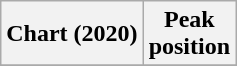<table class="wikitable sortable plainrowheaders" style="text-align:center">
<tr>
<th scope="col">Chart (2020)</th>
<th scope="col">Peak<br> position</th>
</tr>
<tr>
</tr>
</table>
